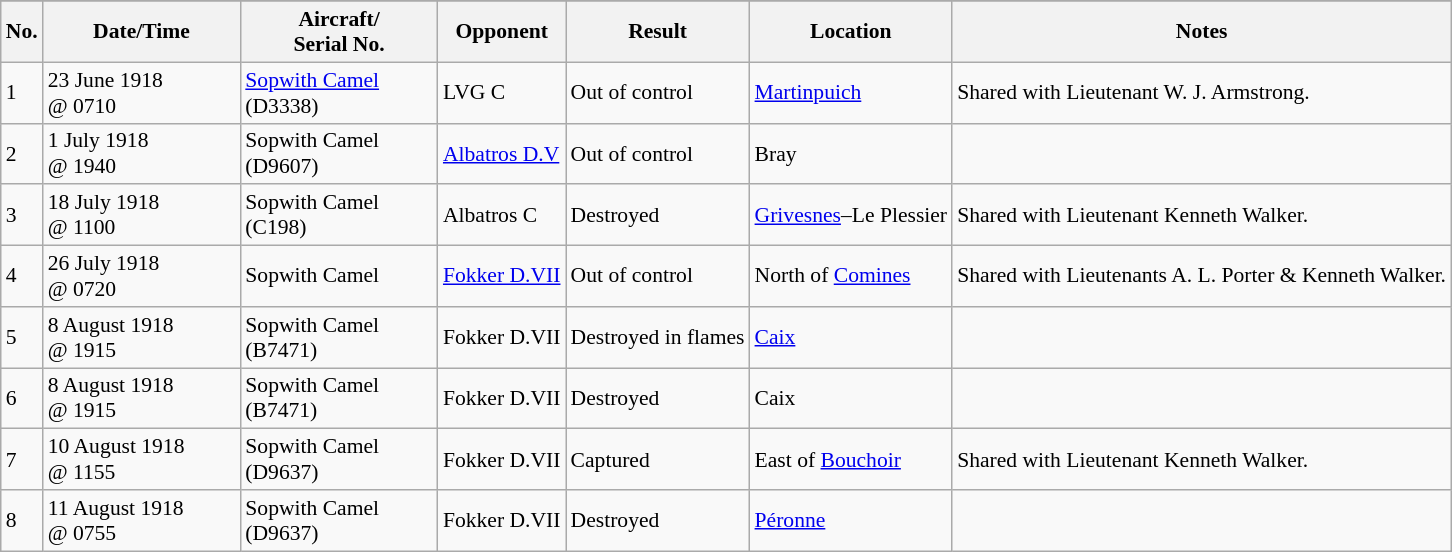<table class="wikitable" style="font-size:90%;">
<tr>
</tr>
<tr>
<th>No.</th>
<th style="width:125px;">Date/Time</th>
<th style="width:125px;">Aircraft/<br>Serial No.</th>
<th>Opponent</th>
<th>Result</th>
<th>Location</th>
<th>Notes</th>
</tr>
<tr>
<td>1</td>
<td>23 June 1918<br>@ 0710</td>
<td><a href='#'>Sopwith Camel</a><br>(D3338)</td>
<td>LVG C</td>
<td>Out of control</td>
<td><a href='#'>Martinpuich</a></td>
<td>Shared with Lieutenant W. J. Armstrong.</td>
</tr>
<tr>
<td>2</td>
<td>1 July 1918<br>@ 1940</td>
<td>Sopwith Camel<br>(D9607)</td>
<td><a href='#'>Albatros D.V</a></td>
<td>Out of control</td>
<td>Bray</td>
<td></td>
</tr>
<tr>
<td>3</td>
<td>18 July 1918<br>@ 1100</td>
<td>Sopwith Camel<br>(C198)</td>
<td>Albatros C</td>
<td>Destroyed</td>
<td><a href='#'>Grivesnes</a>–Le Plessier</td>
<td>Shared with Lieutenant Kenneth Walker.</td>
</tr>
<tr>
<td>4</td>
<td>26 July 1918<br>@ 0720</td>
<td>Sopwith Camel</td>
<td><a href='#'>Fokker D.VII</a></td>
<td>Out of control</td>
<td>North of <a href='#'>Comines</a></td>
<td>Shared with Lieutenants A. L. Porter & Kenneth Walker.</td>
</tr>
<tr>
<td>5</td>
<td>8 August 1918<br>@ 1915</td>
<td>Sopwith Camel<br>(B7471)</td>
<td>Fokker D.VII</td>
<td>Destroyed in flames</td>
<td><a href='#'>Caix</a></td>
<td></td>
</tr>
<tr>
<td>6</td>
<td>8 August 1918<br>@ 1915</td>
<td>Sopwith Camel<br>(B7471)</td>
<td>Fokker D.VII</td>
<td>Destroyed</td>
<td>Caix</td>
<td></td>
</tr>
<tr>
<td>7</td>
<td>10 August 1918<br>@ 1155</td>
<td>Sopwith Camel<br>(D9637)</td>
<td>Fokker D.VII</td>
<td>Captured</td>
<td>East of <a href='#'>Bouchoir</a></td>
<td>Shared with Lieutenant Kenneth Walker.</td>
</tr>
<tr>
<td>8</td>
<td>11 August 1918<br>@ 0755</td>
<td>Sopwith Camel<br>(D9637)</td>
<td>Fokker D.VII</td>
<td>Destroyed</td>
<td><a href='#'>Péronne</a></td>
<td></td>
</tr>
</table>
